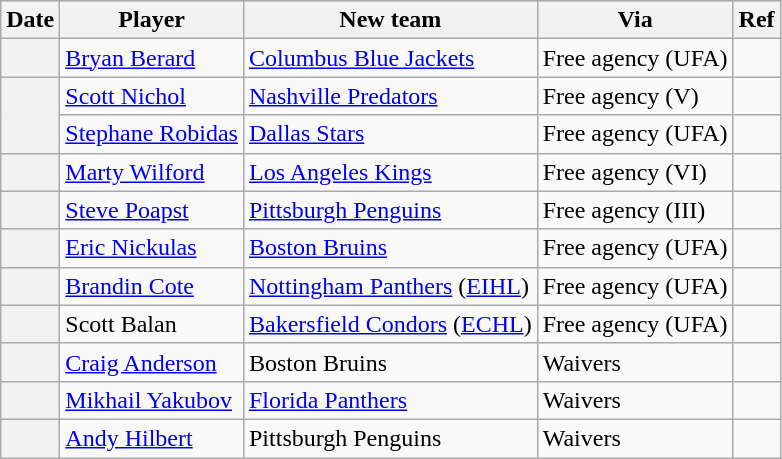<table class="wikitable plainrowheaders">
<tr style="background:#ddd; text-align:center;">
<th>Date</th>
<th>Player</th>
<th>New team</th>
<th>Via</th>
<th>Ref</th>
</tr>
<tr>
<th scope="row"></th>
<td><a href='#'>Bryan Berard</a></td>
<td><a href='#'>Columbus Blue Jackets</a></td>
<td>Free agency (UFA)</td>
<td></td>
</tr>
<tr>
<th scope="row" rowspan=2></th>
<td><a href='#'>Scott Nichol</a></td>
<td><a href='#'>Nashville Predators</a></td>
<td>Free agency (V)</td>
<td></td>
</tr>
<tr>
<td><a href='#'>Stephane Robidas</a></td>
<td><a href='#'>Dallas Stars</a></td>
<td>Free agency (UFA)</td>
<td></td>
</tr>
<tr>
<th scope="row"></th>
<td><a href='#'>Marty Wilford</a></td>
<td><a href='#'>Los Angeles Kings</a></td>
<td>Free agency (VI)</td>
<td></td>
</tr>
<tr>
<th scope="row"></th>
<td><a href='#'>Steve Poapst</a></td>
<td><a href='#'>Pittsburgh Penguins</a></td>
<td>Free agency (III)</td>
<td></td>
</tr>
<tr>
<th scope="row"></th>
<td><a href='#'>Eric Nickulas</a></td>
<td><a href='#'>Boston Bruins</a></td>
<td>Free agency (UFA)</td>
<td></td>
</tr>
<tr>
<th scope="row"></th>
<td><a href='#'>Brandin Cote</a></td>
<td><a href='#'>Nottingham Panthers</a> (<a href='#'>EIHL</a>)</td>
<td>Free agency (UFA)</td>
<td></td>
</tr>
<tr>
<th scope="row"></th>
<td>Scott Balan</td>
<td><a href='#'>Bakersfield Condors</a> (<a href='#'>ECHL</a>)</td>
<td>Free agency (UFA)</td>
<td></td>
</tr>
<tr>
<th scope="row"></th>
<td><a href='#'>Craig Anderson</a></td>
<td>Boston Bruins</td>
<td>Waivers</td>
<td></td>
</tr>
<tr>
<th scope="row"></th>
<td><a href='#'>Mikhail Yakubov</a></td>
<td><a href='#'>Florida Panthers</a></td>
<td>Waivers</td>
<td></td>
</tr>
<tr>
<th scope="row"></th>
<td><a href='#'>Andy Hilbert</a></td>
<td>Pittsburgh Penguins</td>
<td>Waivers</td>
<td></td>
</tr>
</table>
